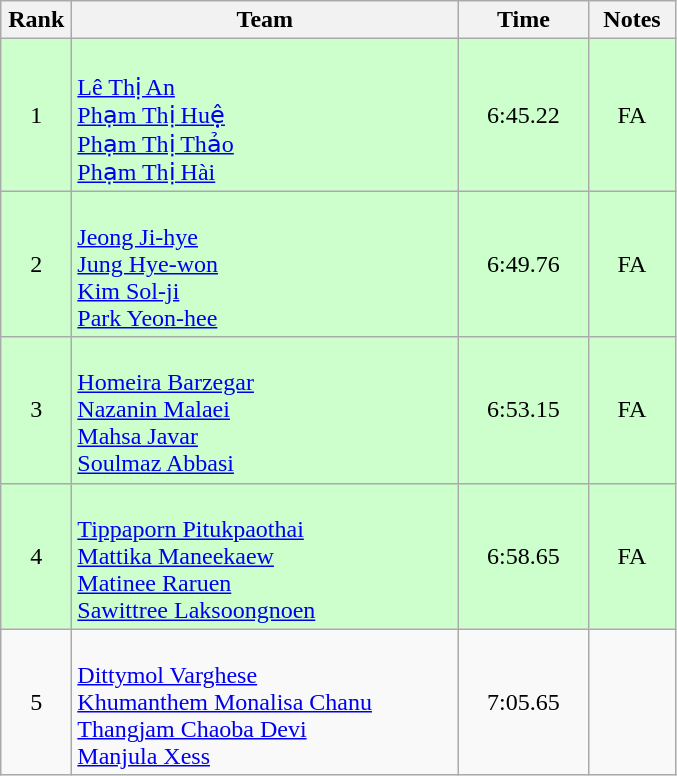<table class=wikitable style="text-align:center">
<tr>
<th width=40>Rank</th>
<th width=250>Team</th>
<th width=80>Time</th>
<th width=50>Notes</th>
</tr>
<tr bgcolor="ccffcc">
<td>1</td>
<td align=left><br><a href='#'>Lê Thị An</a><br><a href='#'>Phạm Thị Huệ</a><br><a href='#'>Phạm Thị Thảo</a><br><a href='#'>Phạm Thị Hài</a></td>
<td>6:45.22</td>
<td>FA</td>
</tr>
<tr bgcolor="ccffcc">
<td>2</td>
<td align=left><br><a href='#'>Jeong Ji-hye</a><br><a href='#'>Jung Hye-won</a><br><a href='#'>Kim Sol-ji</a><br><a href='#'>Park Yeon-hee</a></td>
<td>6:49.76</td>
<td>FA</td>
</tr>
<tr bgcolor="ccffcc">
<td>3</td>
<td align=left><br><a href='#'>Homeira Barzegar</a><br><a href='#'>Nazanin Malaei</a><br><a href='#'>Mahsa Javar</a><br><a href='#'>Soulmaz Abbasi</a></td>
<td>6:53.15</td>
<td>FA</td>
</tr>
<tr bgcolor="ccffcc">
<td>4</td>
<td align=left><br><a href='#'>Tippaporn Pitukpaothai</a><br><a href='#'>Mattika Maneekaew</a><br><a href='#'>Matinee Raruen</a><br><a href='#'>Sawittree Laksoongnoen</a></td>
<td>6:58.65</td>
<td>FA</td>
</tr>
<tr>
<td>5</td>
<td align=left><br><a href='#'>Dittymol Varghese</a><br><a href='#'>Khumanthem Monalisa Chanu</a><br><a href='#'>Thangjam Chaoba Devi</a><br><a href='#'>Manjula Xess</a></td>
<td>7:05.65</td>
<td></td>
</tr>
</table>
